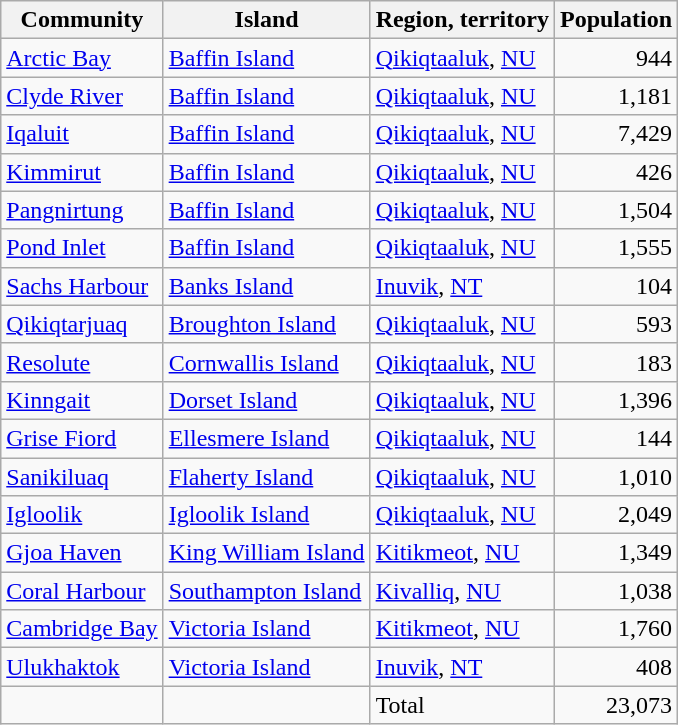<table class="wikitable sortable">
<tr>
<th>Community</th>
<th>Island</th>
<th>Region, territory</th>
<th>Population</th>
</tr>
<tr>
<td><a href='#'>Arctic Bay</a></td>
<td><a href='#'>Baffin Island</a></td>
<td><a href='#'>Qikiqtaaluk</a>, <a href='#'>NU</a></td>
<td align=right>944</td>
</tr>
<tr>
<td><a href='#'>Clyde River</a></td>
<td><a href='#'>Baffin Island</a></td>
<td><a href='#'>Qikiqtaaluk</a>, <a href='#'>NU</a></td>
<td align=right>1,181</td>
</tr>
<tr>
<td><a href='#'>Iqaluit</a></td>
<td><a href='#'>Baffin Island</a></td>
<td><a href='#'>Qikiqtaaluk</a>, <a href='#'>NU</a></td>
<td align=right>7,429</td>
</tr>
<tr>
<td><a href='#'>Kimmirut</a></td>
<td><a href='#'>Baffin Island</a></td>
<td><a href='#'>Qikiqtaaluk</a>, <a href='#'>NU</a></td>
<td align=right>426</td>
</tr>
<tr>
<td><a href='#'>Pangnirtung</a></td>
<td><a href='#'>Baffin Island</a></td>
<td><a href='#'>Qikiqtaaluk</a>, <a href='#'>NU</a></td>
<td align=right>1,504</td>
</tr>
<tr>
<td><a href='#'>Pond Inlet</a></td>
<td><a href='#'>Baffin Island</a></td>
<td><a href='#'>Qikiqtaaluk</a>, <a href='#'>NU</a></td>
<td align=right>1,555</td>
</tr>
<tr>
<td><a href='#'>Sachs Harbour</a></td>
<td><a href='#'>Banks Island</a></td>
<td><a href='#'>Inuvik</a>, <a href='#'>NT</a></td>
<td align=right>104</td>
</tr>
<tr>
<td><a href='#'>Qikiqtarjuaq</a></td>
<td><a href='#'>Broughton Island</a></td>
<td><a href='#'>Qikiqtaaluk</a>, <a href='#'>NU</a></td>
<td align=right>593</td>
</tr>
<tr>
<td><a href='#'>Resolute</a></td>
<td><a href='#'>Cornwallis Island</a></td>
<td><a href='#'>Qikiqtaaluk</a>, <a href='#'>NU</a></td>
<td align=right>183</td>
</tr>
<tr>
<td><a href='#'>Kinngait</a></td>
<td><a href='#'>Dorset Island</a></td>
<td><a href='#'>Qikiqtaaluk</a>, <a href='#'>NU</a></td>
<td align=right>1,396</td>
</tr>
<tr>
<td><a href='#'>Grise Fiord</a></td>
<td><a href='#'>Ellesmere Island</a></td>
<td><a href='#'>Qikiqtaaluk</a>, <a href='#'>NU</a></td>
<td align=right>144</td>
</tr>
<tr>
<td><a href='#'>Sanikiluaq</a></td>
<td><a href='#'>Flaherty Island</a></td>
<td><a href='#'>Qikiqtaaluk</a>, <a href='#'>NU</a></td>
<td align=right>1,010</td>
</tr>
<tr>
<td><a href='#'>Igloolik</a></td>
<td><a href='#'>Igloolik Island</a></td>
<td><a href='#'>Qikiqtaaluk</a>, <a href='#'>NU</a></td>
<td align=right>2,049</td>
</tr>
<tr>
<td><a href='#'>Gjoa Haven</a></td>
<td><a href='#'>King William Island</a></td>
<td><a href='#'>Kitikmeot</a>, <a href='#'>NU</a></td>
<td align=right>1,349</td>
</tr>
<tr>
<td><a href='#'>Coral Harbour</a></td>
<td><a href='#'>Southampton Island</a></td>
<td><a href='#'>Kivalliq</a>, <a href='#'>NU</a></td>
<td align=right>1,038</td>
</tr>
<tr>
<td><a href='#'>Cambridge Bay</a></td>
<td><a href='#'>Victoria Island</a></td>
<td><a href='#'>Kitikmeot</a>, <a href='#'>NU</a></td>
<td align=right>1,760</td>
</tr>
<tr>
<td><a href='#'>Ulukhaktok</a></td>
<td><a href='#'>Victoria Island</a></td>
<td><a href='#'>Inuvik</a>, <a href='#'>NT</a></td>
<td align=right>408</td>
</tr>
<tr>
<td></td>
<td></td>
<td>Total</td>
<td align=right>23,073</td>
</tr>
</table>
